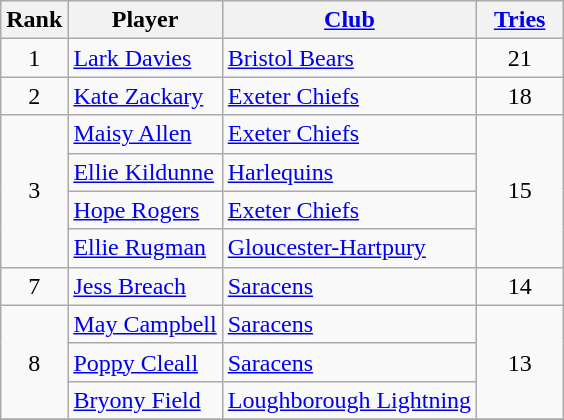<table class="wikitable" style="text-align:center">
<tr>
<th>Rank</th>
<th>Player</th>
<th><a href='#'>Club</a></th>
<th style="width:50px;"><a href='#'>Tries</a></th>
</tr>
<tr>
<td>1</td>
<td align=left> <a href='#'>Lark Davies</a></td>
<td align=left><a href='#'>Bristol Bears</a></td>
<td>21</td>
</tr>
<tr>
<td>2</td>
<td align=left> <a href='#'>Kate Zackary</a></td>
<td align=left><a href='#'>Exeter Chiefs</a></td>
<td>18</td>
</tr>
<tr>
<td rowspan=4>3</td>
<td align=left> <a href='#'>Maisy Allen</a></td>
<td align=left><a href='#'>Exeter Chiefs</a></td>
<td rowspan=4>15</td>
</tr>
<tr>
<td align=left> <a href='#'>Ellie Kildunne</a></td>
<td align=left><a href='#'>Harlequins</a></td>
</tr>
<tr>
<td align=left> <a href='#'>Hope Rogers</a></td>
<td align=left><a href='#'>Exeter Chiefs</a></td>
</tr>
<tr>
<td align=left> <a href='#'>Ellie Rugman</a></td>
<td align=left><a href='#'>Gloucester-Hartpury</a></td>
</tr>
<tr>
<td>7</td>
<td align=left> <a href='#'>Jess Breach</a></td>
<td align=left><a href='#'>Saracens</a></td>
<td>14</td>
</tr>
<tr>
<td rowspan=3>8</td>
<td align=left> <a href='#'>May Campbell</a></td>
<td align=left><a href='#'>Saracens</a></td>
<td rowspan=3>13</td>
</tr>
<tr>
<td align=left> <a href='#'>Poppy Cleall</a></td>
<td align=left><a href='#'>Saracens</a></td>
</tr>
<tr>
<td align=left> <a href='#'>Bryony Field</a></td>
<td align=left><a href='#'>Loughborough Lightning</a></td>
</tr>
<tr>
</tr>
</table>
